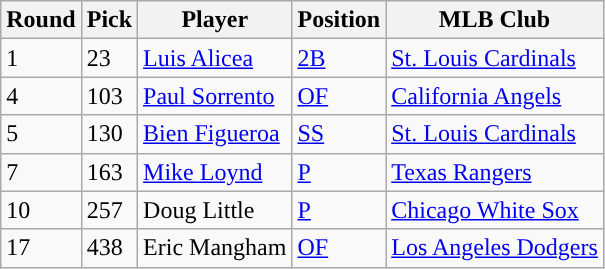<table class="wikitable">
<tr>
<th>Round</th>
<th>Pick</th>
<th>Player</th>
<th>Position</th>
<th>MLB Club</th>
</tr>
<tr>
<td>1</td>
<td>23</td>
<td><a href='#'>Luis Alicea</a></td>
<td><a href='#'>2B</a></td>
<td><a href='#'>St. Louis Cardinals</a></td>
</tr>
<tr>
<td>4</td>
<td>103</td>
<td><a href='#'>Paul Sorrento</a></td>
<td><a href='#'>OF</a></td>
<td><a href='#'>California Angels</a></td>
</tr>
<tr>
<td>5</td>
<td>130</td>
<td><a href='#'>Bien Figueroa</a></td>
<td><a href='#'>SS</a></td>
<td><a href='#'>St. Louis Cardinals</a></td>
</tr>
<tr>
<td>7</td>
<td>163</td>
<td><a href='#'>Mike Loynd</a></td>
<td><a href='#'>P</a></td>
<td><a href='#'>Texas Rangers</a></td>
</tr>
<tr>
<td>10</td>
<td>257</td>
<td>Doug Little</td>
<td><a href='#'>P</a></td>
<td><a href='#'>Chicago White Sox</a></td>
</tr>
<tr>
<td>17</td>
<td>438</td>
<td>Eric Mangham</td>
<td><a href='#'>OF</a></td>
<td><a href='#'>Los Angeles Dodgers</a></td>
</tr>
</table>
